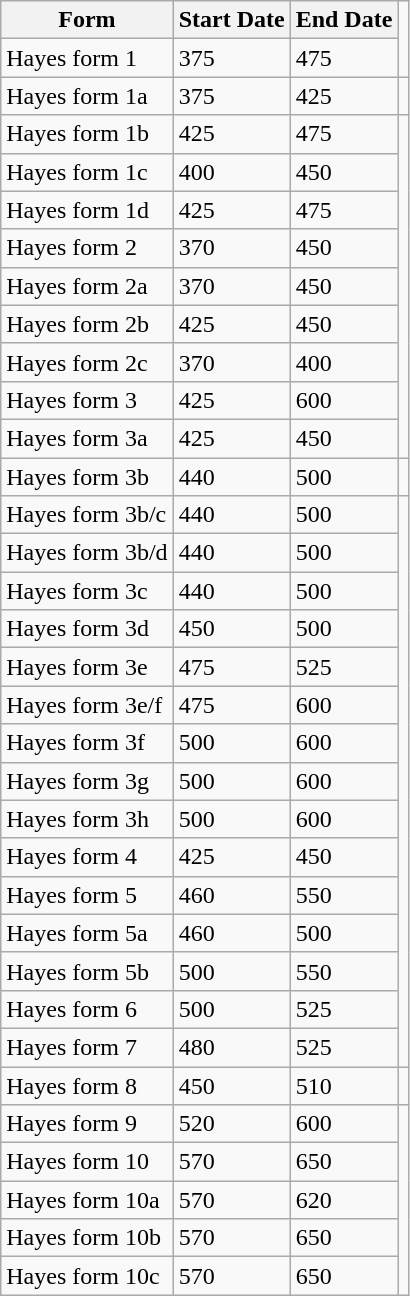<table class="wikitable sortable">
<tr>
<th>Form</th>
<th>Start Date</th>
<th>End Date</th>
</tr>
<tr>
<td>Hayes form 1</td>
<td>375</td>
<td>475</td>
</tr>
<tr>
<td>Hayes form 1a</td>
<td>375</td>
<td>425</td>
<td></td>
</tr>
<tr>
<td>Hayes form 1b</td>
<td>425</td>
<td>475</td>
</tr>
<tr>
<td>Hayes form 1c</td>
<td>400</td>
<td>450</td>
</tr>
<tr>
<td>Hayes form 1d</td>
<td>425</td>
<td>475</td>
</tr>
<tr>
<td>Hayes form 2</td>
<td>370</td>
<td>450</td>
</tr>
<tr>
<td>Hayes form 2a</td>
<td>370</td>
<td>450</td>
</tr>
<tr>
<td>Hayes form 2b</td>
<td>425</td>
<td>450</td>
</tr>
<tr>
<td>Hayes form 2c</td>
<td>370</td>
<td>400</td>
</tr>
<tr>
<td>Hayes form 3</td>
<td>425</td>
<td>600</td>
</tr>
<tr>
<td>Hayes form 3a</td>
<td>425</td>
<td>450</td>
</tr>
<tr>
<td>Hayes form 3b</td>
<td>440</td>
<td>500</td>
<td></td>
</tr>
<tr>
<td>Hayes form 3b/c</td>
<td>440</td>
<td>500</td>
</tr>
<tr>
<td>Hayes form 3b/d</td>
<td>440</td>
<td>500</td>
</tr>
<tr>
<td>Hayes form 3c</td>
<td>440</td>
<td>500</td>
</tr>
<tr>
<td>Hayes form 3d</td>
<td>450</td>
<td>500</td>
</tr>
<tr>
<td>Hayes form 3e</td>
<td>475</td>
<td>525</td>
</tr>
<tr>
<td>Hayes form 3e/f</td>
<td>475</td>
<td>600</td>
</tr>
<tr>
<td>Hayes form 3f</td>
<td>500</td>
<td>600</td>
</tr>
<tr>
<td>Hayes form 3g</td>
<td>500</td>
<td>600</td>
</tr>
<tr>
<td>Hayes form 3h</td>
<td>500</td>
<td>600</td>
</tr>
<tr>
<td>Hayes form 4</td>
<td>425</td>
<td>450</td>
</tr>
<tr>
<td>Hayes form 5</td>
<td>460</td>
<td>550</td>
</tr>
<tr>
<td>Hayes form 5a</td>
<td>460</td>
<td>500</td>
</tr>
<tr>
<td>Hayes form 5b</td>
<td>500</td>
<td>550</td>
</tr>
<tr>
<td>Hayes form 6</td>
<td>500</td>
<td>525</td>
</tr>
<tr>
<td>Hayes form 7</td>
<td>480</td>
<td>525</td>
</tr>
<tr>
<td>Hayes form 8</td>
<td>450</td>
<td>510</td>
<td></td>
</tr>
<tr>
<td>Hayes form 9</td>
<td>520</td>
<td>600</td>
</tr>
<tr>
<td>Hayes form 10</td>
<td>570</td>
<td>650</td>
</tr>
<tr>
<td>Hayes form 10a</td>
<td>570</td>
<td>620</td>
</tr>
<tr>
<td>Hayes form 10b</td>
<td>570</td>
<td>650</td>
</tr>
<tr>
<td>Hayes form 10c</td>
<td>570</td>
<td>650</td>
</tr>
</table>
